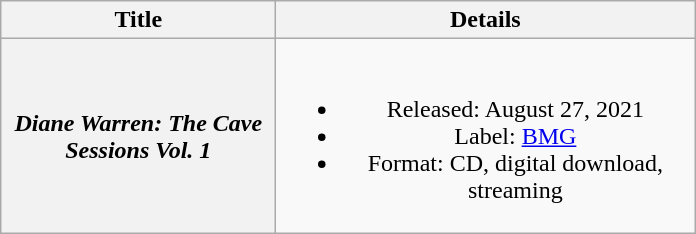<table class="wikitable plainrowheaders" style="text-align:center;" border="1">
<tr>
<th scope="col" style="width:11em;">Title</th>
<th scope="col" style="width:17em;">Details</th>
</tr>
<tr>
<th scope="row"><em>Diane Warren: The Cave Sessions Vol. 1</em></th>
<td><br><ul><li>Released: August 27, 2021</li><li>Label: <a href='#'>BMG</a></li><li>Format: CD, digital download, streaming</li></ul></td>
</tr>
</table>
